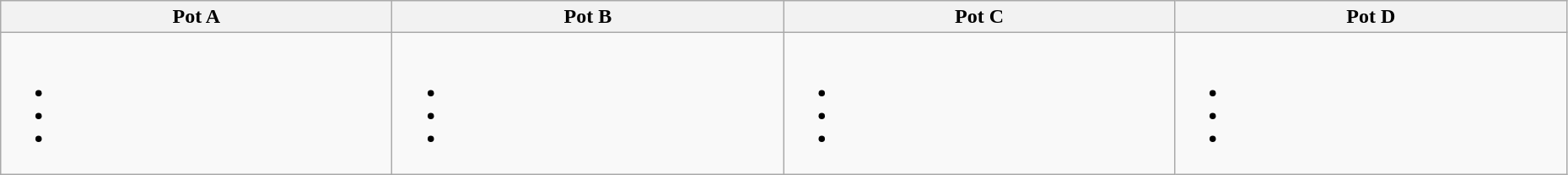<table class="wikitable" style="width:98%">
<tr>
<th width=25%>Pot A</th>
<th width=25%>Pot B</th>
<th width=25%>Pot C</th>
<th width=25%>Pot D</th>
</tr>
<tr>
<td><br><ul><li></li><li></li><li></li></ul></td>
<td><br><ul><li></li><li></li><li></li></ul></td>
<td><br><ul><li></li><li></li><li></li></ul></td>
<td><br><ul><li></li><li></li><li></li></ul></td>
</tr>
</table>
